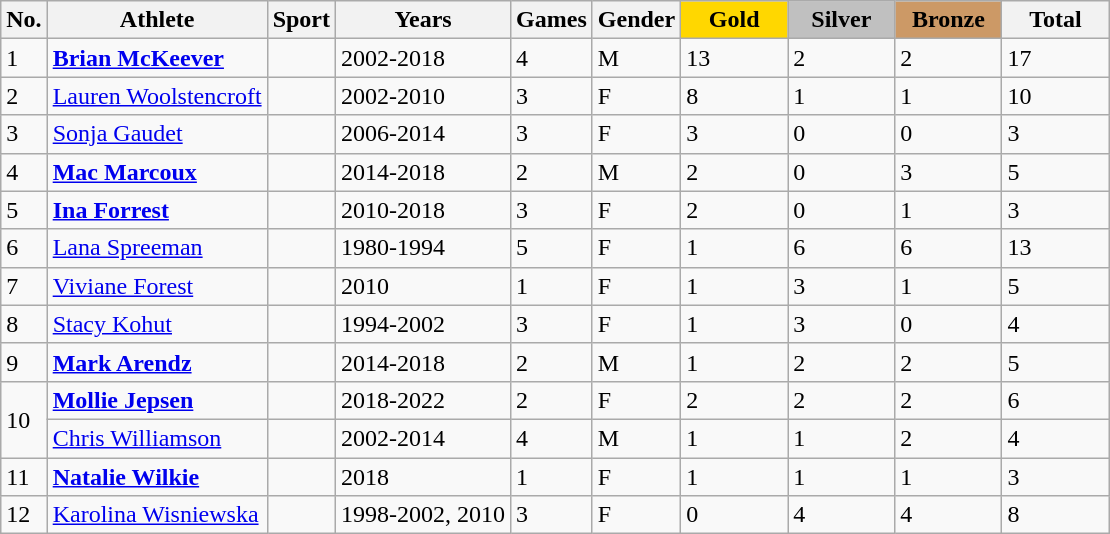<table class="wikitable sortable">
<tr>
<th>No.</th>
<th>Athlete</th>
<th>Sport</th>
<th>Years</th>
<th>Games</th>
<th>Gender</th>
<th style="background:gold; width:4.0em; font-weight:bold;">Gold</th>
<th style="background:silver; width:4.0em; font-weight:bold;">Silver</th>
<th style="background:#c96; width:4.0em; font-weight:bold;">Bronze</th>
<th style="width:4.0em;">Total</th>
</tr>
<tr>
<td>1</td>
<td><strong><a href='#'>Brian McKeever</a></strong></td>
<td></td>
<td>2002-2018</td>
<td>4</td>
<td>M</td>
<td>13</td>
<td>2</td>
<td>2</td>
<td>17</td>
</tr>
<tr>
<td>2</td>
<td><a href='#'>Lauren Woolstencroft</a></td>
<td></td>
<td>2002-2010</td>
<td>3</td>
<td>F</td>
<td>8</td>
<td>1</td>
<td>1</td>
<td>10</td>
</tr>
<tr>
<td>3</td>
<td><a href='#'>Sonja Gaudet</a></td>
<td></td>
<td>2006-2014</td>
<td>3</td>
<td>F</td>
<td>3</td>
<td>0</td>
<td>0</td>
<td>3</td>
</tr>
<tr>
<td>4</td>
<td><strong><a href='#'>Mac Marcoux</a></strong></td>
<td></td>
<td>2014-2018</td>
<td>2</td>
<td>M</td>
<td>2</td>
<td>0</td>
<td>3</td>
<td>5</td>
</tr>
<tr>
<td>5</td>
<td><strong><a href='#'>Ina Forrest</a></strong></td>
<td></td>
<td>2010-2018</td>
<td>3</td>
<td>F</td>
<td>2</td>
<td>0</td>
<td>1</td>
<td>3</td>
</tr>
<tr>
<td>6</td>
<td><a href='#'>Lana Spreeman</a></td>
<td></td>
<td>1980-1994</td>
<td>5</td>
<td>F</td>
<td>1</td>
<td>6</td>
<td>6</td>
<td>13</td>
</tr>
<tr>
<td>7</td>
<td><a href='#'>Viviane Forest</a></td>
<td></td>
<td>2010</td>
<td>1</td>
<td>F</td>
<td>1</td>
<td>3</td>
<td>1</td>
<td>5</td>
</tr>
<tr>
<td>8</td>
<td><a href='#'>Stacy Kohut</a></td>
<td></td>
<td>1994-2002</td>
<td>3</td>
<td>F</td>
<td>1</td>
<td>3</td>
<td>0</td>
<td>4</td>
</tr>
<tr>
<td>9</td>
<td><strong><a href='#'>Mark Arendz</a></strong></td>
<td></td>
<td>2014-2018</td>
<td>2</td>
<td>M</td>
<td>1</td>
<td>2</td>
<td>2</td>
<td>5</td>
</tr>
<tr>
<td rowspan="2">10</td>
<td><strong><a href='#'>Mollie Jepsen</a></strong></td>
<td></td>
<td>2018-2022</td>
<td>2</td>
<td>F</td>
<td>2</td>
<td>2</td>
<td>2</td>
<td>6</td>
</tr>
<tr>
<td><a href='#'>Chris Williamson</a></td>
<td></td>
<td>2002-2014</td>
<td>4</td>
<td>M</td>
<td>1</td>
<td>1</td>
<td>2</td>
<td>4</td>
</tr>
<tr>
<td>11</td>
<td><strong><a href='#'>Natalie Wilkie</a></strong></td>
<td></td>
<td>2018</td>
<td>1</td>
<td>F</td>
<td>1</td>
<td>1</td>
<td>1</td>
<td>3</td>
</tr>
<tr>
<td>12</td>
<td><a href='#'>Karolina Wisniewska</a></td>
<td></td>
<td>1998-2002, 2010</td>
<td>3</td>
<td>F</td>
<td>0</td>
<td>4</td>
<td>4</td>
<td>8</td>
</tr>
</table>
